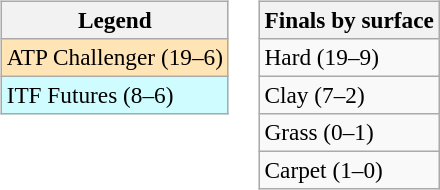<table>
<tr valign=top>
<td><br><table class=wikitable style=font-size:97%>
<tr>
<th>Legend</th>
</tr>
<tr bgcolor=moccasin>
<td>ATP Challenger (19–6)</td>
</tr>
<tr bgcolor=cffcff>
<td>ITF Futures (8–6)</td>
</tr>
</table>
</td>
<td><br><table class=wikitable style=font-size:97%>
<tr>
<th>Finals by surface</th>
</tr>
<tr>
<td>Hard (19–9)</td>
</tr>
<tr>
<td>Clay (7–2)</td>
</tr>
<tr>
<td>Grass (0–1)</td>
</tr>
<tr>
<td>Carpet (1–0)</td>
</tr>
</table>
</td>
</tr>
</table>
